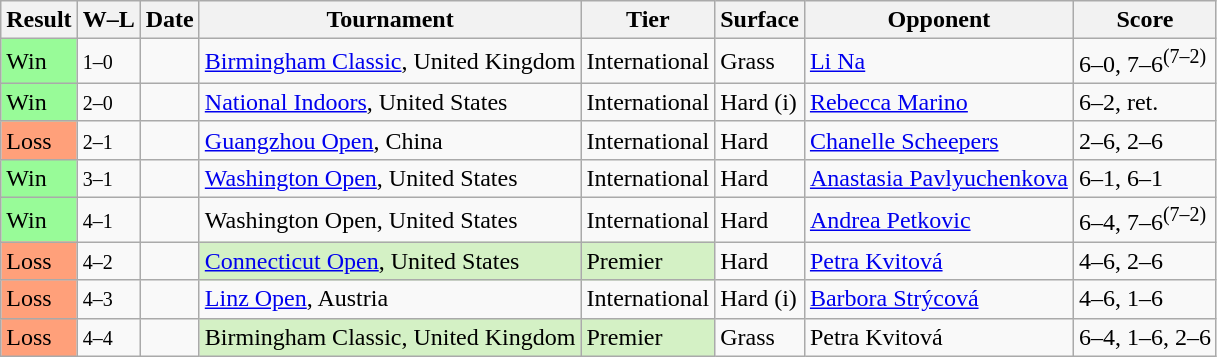<table class="sortable wikitable">
<tr>
<th>Result</th>
<th class="unsortable">W–L</th>
<th>Date</th>
<th>Tournament</th>
<th>Tier</th>
<th>Surface</th>
<th>Opponent</th>
<th class="unsortable">Score</th>
</tr>
<tr>
<td style="background:#98fb98;">Win</td>
<td><small>1–0</small></td>
<td><a href='#'></a></td>
<td><a href='#'>Birmingham Classic</a>, United Kingdom</td>
<td>International</td>
<td>Grass</td>
<td> <a href='#'>Li Na</a></td>
<td>6–0, 7–6<sup>(7–2)</sup></td>
</tr>
<tr>
<td style="background:#98fb98;">Win</td>
<td><small>2–0</small></td>
<td><a href='#'></a></td>
<td><a href='#'>National Indoors</a>, United States</td>
<td>International</td>
<td>Hard (i)</td>
<td> <a href='#'>Rebecca Marino</a></td>
<td>6–2, ret.</td>
</tr>
<tr>
<td style="background:#ffa07a;">Loss</td>
<td><small>2–1</small></td>
<td><a href='#'></a></td>
<td><a href='#'>Guangzhou Open</a>, China</td>
<td>International</td>
<td>Hard</td>
<td> <a href='#'>Chanelle Scheepers</a></td>
<td>2–6, 2–6</td>
</tr>
<tr>
<td style="background:#98fb98;">Win</td>
<td><small>3–1</small></td>
<td><a href='#'></a></td>
<td><a href='#'>Washington Open</a>, United States</td>
<td>International</td>
<td>Hard</td>
<td> <a href='#'>Anastasia Pavlyuchenkova</a></td>
<td>6–1, 6–1</td>
</tr>
<tr>
<td style="background:#98fb98;">Win</td>
<td><small>4–1</small></td>
<td><a href='#'></a></td>
<td>Washington Open, United States</td>
<td>International</td>
<td>Hard</td>
<td> <a href='#'>Andrea Petkovic</a></td>
<td>6–4, 7–6<sup>(7–2)</sup></td>
</tr>
<tr>
<td style="background:#ffa07a;">Loss</td>
<td><small>4–2</small></td>
<td><a href='#'></a></td>
<td style="background:#d4f1c5;"><a href='#'>Connecticut Open</a>, United States</td>
<td style="background:#d4f1c5;">Premier</td>
<td>Hard</td>
<td> <a href='#'>Petra Kvitová</a></td>
<td>4–6, 2–6</td>
</tr>
<tr>
<td style="background:#ffa07a;">Loss</td>
<td><small>4–3</small></td>
<td><a href='#'></a></td>
<td><a href='#'>Linz Open</a>, Austria</td>
<td>International</td>
<td>Hard (i)</td>
<td> <a href='#'>Barbora Strýcová</a></td>
<td>4–6, 1–6</td>
</tr>
<tr>
<td style="background:#ffa07a;">Loss</td>
<td><small>4–4</small></td>
<td><a href='#'></a></td>
<td style="background:#d4f1c5;">Birmingham Classic, United Kingdom</td>
<td style="background:#d4f1c5;">Premier</td>
<td>Grass</td>
<td> Petra Kvitová</td>
<td>6–4, 1–6, 2–6</td>
</tr>
</table>
